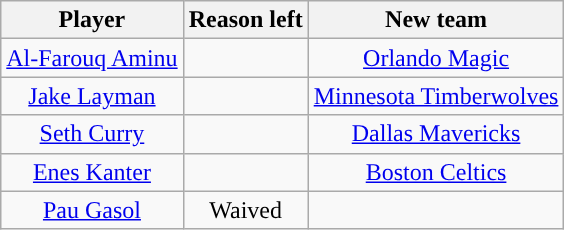<table class="wikitable sortable sortable" style="text-align: center">
<tr>
<th>Player</th>
<th>Reason left</th>
<th>New team</th>
</tr>
<tr style="text-align: center">
<td><a href='#'>Al-Farouq Aminu</a></td>
<td></td>
<td><a href='#'>Orlando Magic</a></td>
</tr>
<tr style="text-align: center">
<td><a href='#'>Jake Layman</a></td>
<td></td>
<td><a href='#'>Minnesota Timberwolves</a></td>
</tr>
<tr style="text-align: center">
<td><a href='#'>Seth Curry</a></td>
<td></td>
<td><a href='#'>Dallas Mavericks</a></td>
</tr>
<tr style="text-align: center">
<td><a href='#'>Enes Kanter</a></td>
<td></td>
<td><a href='#'>Boston Celtics</a></td>
</tr>
<tr style="text-align: center">
<td><a href='#'>Pau Gasol</a></td>
<td>Waived</td>
<td></td>
</tr>
</table>
